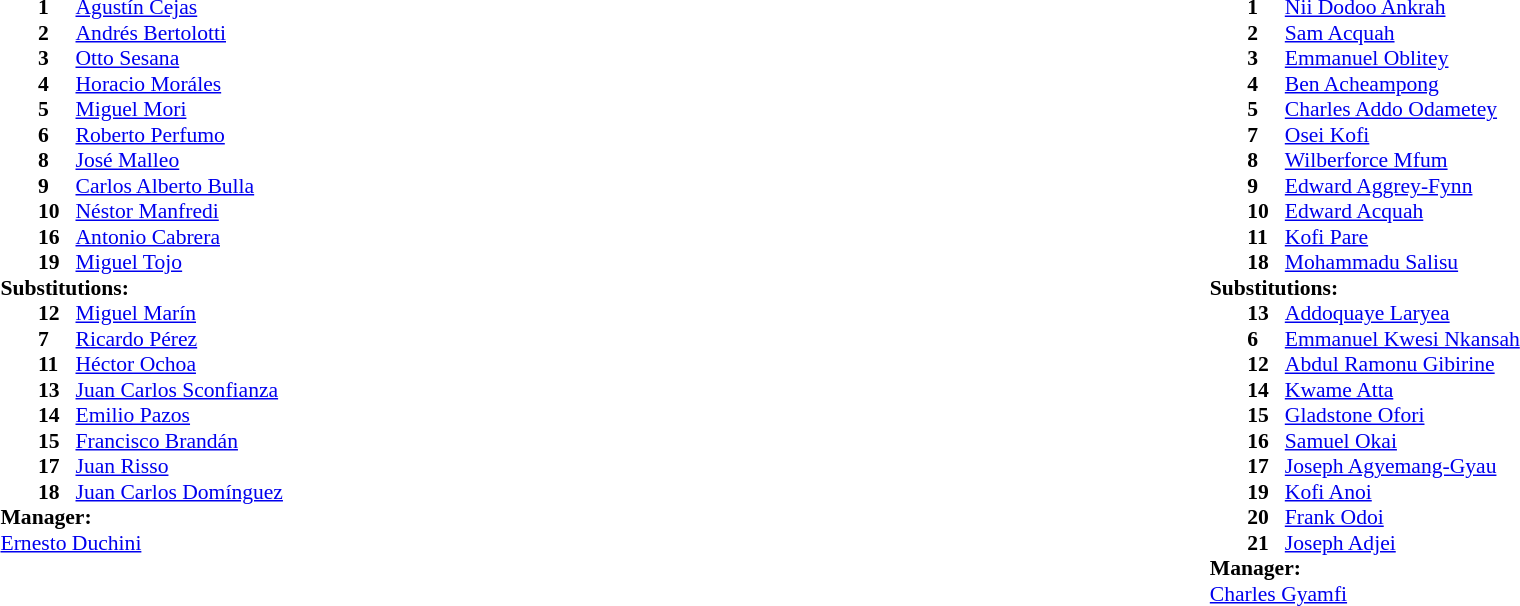<table width="100%">
<tr>
<td valign="top" width="40%"><br><table style="font-size:90%" cellspacing="0" cellpadding="0">
<tr>
<th width=25></th>
<th width=25></th>
</tr>
<tr>
<td></td>
<td><strong>1</strong></td>
<td><a href='#'>Agustín Cejas</a></td>
</tr>
<tr>
<td></td>
<td><strong>2</strong></td>
<td><a href='#'>Andrés Bertolotti</a></td>
</tr>
<tr>
<td></td>
<td><strong>3</strong></td>
<td><a href='#'>Otto Sesana</a></td>
</tr>
<tr>
<td></td>
<td><strong>4</strong></td>
<td><a href='#'>Horacio Moráles</a></td>
</tr>
<tr>
<td></td>
<td><strong>5</strong></td>
<td><a href='#'>Miguel Mori</a></td>
</tr>
<tr>
<td></td>
<td><strong>6</strong></td>
<td><a href='#'>Roberto Perfumo</a></td>
</tr>
<tr>
<td></td>
<td><strong>8</strong></td>
<td><a href='#'>José Malleo</a></td>
</tr>
<tr>
<td></td>
<td><strong>9</strong></td>
<td><a href='#'>Carlos Alberto Bulla</a></td>
</tr>
<tr>
<td></td>
<td><strong>10</strong></td>
<td><a href='#'>Néstor Manfredi</a></td>
</tr>
<tr>
<td></td>
<td><strong>16</strong></td>
<td><a href='#'>Antonio Cabrera</a></td>
</tr>
<tr>
<td></td>
<td><strong>19</strong></td>
<td><a href='#'>Miguel Tojo</a></td>
</tr>
<tr>
<td colspan=3><strong>Substitutions:</strong></td>
</tr>
<tr>
<td></td>
<td><strong>12</strong></td>
<td><a href='#'>Miguel Marín</a></td>
</tr>
<tr>
<td></td>
<td><strong>7</strong></td>
<td><a href='#'>Ricardo Pérez</a></td>
</tr>
<tr>
<td></td>
<td><strong>11</strong></td>
<td><a href='#'>Héctor Ochoa</a></td>
</tr>
<tr>
<td></td>
<td><strong>13</strong></td>
<td><a href='#'>Juan Carlos Sconfianza</a></td>
</tr>
<tr>
<td></td>
<td><strong>14</strong></td>
<td><a href='#'>Emilio Pazos</a></td>
</tr>
<tr>
<td></td>
<td><strong>15</strong></td>
<td><a href='#'>Francisco Brandán</a></td>
</tr>
<tr>
<td></td>
<td><strong>17</strong></td>
<td><a href='#'>Juan Risso</a></td>
</tr>
<tr>
<td></td>
<td><strong>18</strong></td>
<td><a href='#'>Juan Carlos Domínguez</a></td>
</tr>
<tr>
<td colspan=3><strong>Manager:</strong></td>
</tr>
<tr>
<td colspan=3> <a href='#'>Ernesto Duchini</a></td>
</tr>
</table>
</td>
<td valign="top" width="50%"><br><table style="font-size:90%; margin:auto" cellspacing="0" cellpadding="0">
<tr>
<th width=25></th>
<th width=25></th>
</tr>
<tr>
<td></td>
<td><strong>1</strong></td>
<td><a href='#'>Nii Dodoo Ankrah</a></td>
</tr>
<tr>
<td></td>
<td><strong>2</strong></td>
<td><a href='#'>Sam Acquah</a></td>
</tr>
<tr>
<td></td>
<td><strong>3</strong></td>
<td><a href='#'>Emmanuel Oblitey</a></td>
</tr>
<tr>
<td></td>
<td><strong>4</strong></td>
<td><a href='#'>Ben Acheampong</a></td>
</tr>
<tr>
<td></td>
<td><strong>5</strong></td>
<td><a href='#'>Charles Addo Odametey</a></td>
</tr>
<tr>
<td></td>
<td><strong>7</strong></td>
<td><a href='#'>Osei Kofi</a></td>
</tr>
<tr>
<td></td>
<td><strong>8</strong></td>
<td><a href='#'>Wilberforce Mfum</a></td>
</tr>
<tr>
<td></td>
<td><strong>9</strong></td>
<td><a href='#'>Edward Aggrey-Fynn</a></td>
</tr>
<tr>
<td></td>
<td><strong>10</strong></td>
<td><a href='#'>Edward Acquah</a></td>
</tr>
<tr>
<td></td>
<td><strong>11</strong></td>
<td><a href='#'>Kofi Pare</a></td>
</tr>
<tr>
<td></td>
<td><strong>18</strong></td>
<td><a href='#'>Mohammadu Salisu</a></td>
</tr>
<tr>
<td colspan=3><strong>Substitutions:</strong></td>
</tr>
<tr>
<td></td>
<td><strong>13</strong></td>
<td><a href='#'>Addoquaye Laryea</a></td>
</tr>
<tr>
<td></td>
<td><strong>6</strong></td>
<td><a href='#'>Emmanuel Kwesi Nkansah</a></td>
</tr>
<tr>
<td></td>
<td><strong>12</strong></td>
<td><a href='#'>Abdul Ramonu Gibirine</a></td>
</tr>
<tr>
<td></td>
<td><strong>14</strong></td>
<td><a href='#'>Kwame Atta</a></td>
</tr>
<tr>
<td></td>
<td><strong>15</strong></td>
<td><a href='#'>Gladstone Ofori</a></td>
</tr>
<tr>
<td></td>
<td><strong>16</strong></td>
<td><a href='#'>Samuel Okai</a></td>
</tr>
<tr>
<td></td>
<td><strong>17</strong></td>
<td><a href='#'>Joseph Agyemang-Gyau</a></td>
</tr>
<tr>
<td></td>
<td><strong>19</strong></td>
<td><a href='#'>Kofi Anoi</a></td>
</tr>
<tr>
<td></td>
<td><strong>20</strong></td>
<td><a href='#'>Frank Odoi</a></td>
</tr>
<tr>
<td></td>
<td><strong>21</strong></td>
<td><a href='#'>Joseph Adjei</a></td>
</tr>
<tr>
<td colspan=3><strong>Manager:</strong></td>
</tr>
<tr>
<td colspan=3> <a href='#'>Charles Gyamfi</a></td>
</tr>
</table>
</td>
</tr>
</table>
